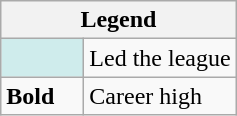<table class="wikitable mw-collapsible mw-collapsed">
<tr>
<th colspan="2">Legend</th>
</tr>
<tr>
<td style="background:#cfecec; width:3em;"></td>
<td>Led the league</td>
</tr>
<tr>
<td><strong>Bold</strong></td>
<td>Career high</td>
</tr>
</table>
